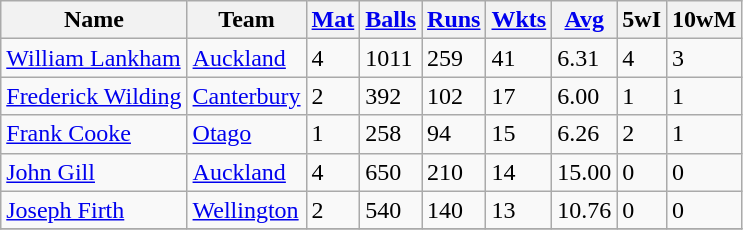<table class="wikitable sortable">
<tr>
<th>Name</th>
<th>Team</th>
<th><a href='#'>Mat</a></th>
<th><a href='#'>Balls</a></th>
<th><a href='#'>Runs</a></th>
<th><a href='#'>Wkts</a></th>
<th><a href='#'>Avg</a></th>
<th>5wI</th>
<th>10wM</th>
</tr>
<tr>
<td><a href='#'>William Lankham</a></td>
<td><a href='#'>Auckland</a></td>
<td>4</td>
<td>1011</td>
<td>259</td>
<td>41</td>
<td>6.31</td>
<td>4</td>
<td>3</td>
</tr>
<tr>
<td><a href='#'>Frederick Wilding</a></td>
<td><a href='#'>Canterbury</a></td>
<td>2</td>
<td>392</td>
<td>102</td>
<td>17</td>
<td>6.00</td>
<td>1</td>
<td>1</td>
</tr>
<tr>
<td><a href='#'>Frank Cooke</a></td>
<td><a href='#'>Otago</a></td>
<td>1</td>
<td>258</td>
<td>94</td>
<td>15</td>
<td>6.26</td>
<td>2</td>
<td>1</td>
</tr>
<tr>
<td><a href='#'>John Gill</a></td>
<td><a href='#'>Auckland</a></td>
<td>4</td>
<td>650</td>
<td>210</td>
<td>14</td>
<td>15.00</td>
<td>0</td>
<td>0</td>
</tr>
<tr>
<td><a href='#'>Joseph Firth</a></td>
<td><a href='#'>Wellington</a></td>
<td>2</td>
<td>540</td>
<td>140</td>
<td>13</td>
<td>10.76</td>
<td>0</td>
<td>0</td>
</tr>
<tr>
</tr>
</table>
